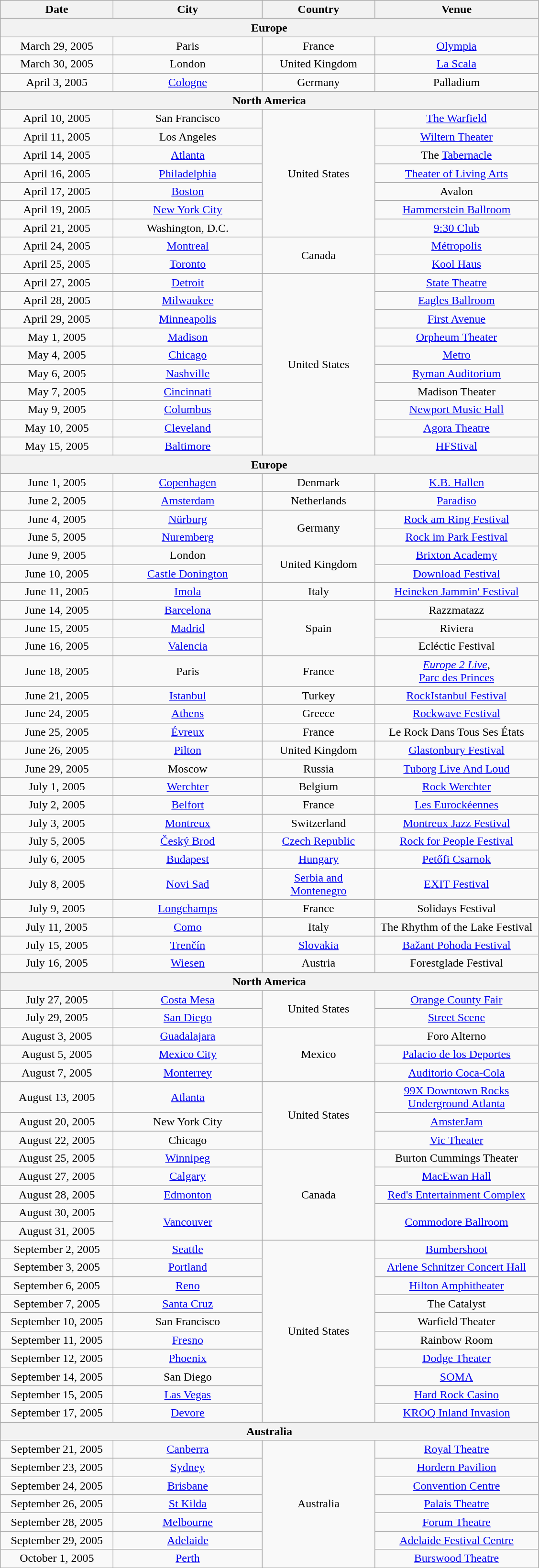<table class="wikitable" style="text-align:center;">
<tr>
<th style="width:150px;">Date</th>
<th style="width:200px;">City</th>
<th style="width:150px;">Country</th>
<th style="width:220px;">Venue</th>
</tr>
<tr>
<th colspan="5">Europe</th>
</tr>
<tr>
<td>March 29, 2005</td>
<td>Paris</td>
<td>France</td>
<td><a href='#'>Olympia</a></td>
</tr>
<tr>
<td>March 30, 2005</td>
<td>London</td>
<td>United Kingdom</td>
<td><a href='#'>La Scala</a></td>
</tr>
<tr>
<td>April 3, 2005</td>
<td><a href='#'>Cologne</a></td>
<td>Germany</td>
<td>Palladium</td>
</tr>
<tr>
<th colspan="5">North America</th>
</tr>
<tr>
<td>April 10, 2005</td>
<td>San Francisco</td>
<td rowspan="7">United States</td>
<td><a href='#'>The Warfield</a></td>
</tr>
<tr>
<td>April 11, 2005</td>
<td>Los Angeles</td>
<td><a href='#'>Wiltern Theater</a></td>
</tr>
<tr>
<td>April 14, 2005</td>
<td><a href='#'>Atlanta</a></td>
<td>The <a href='#'>Tabernacle</a></td>
</tr>
<tr>
<td>April 16, 2005</td>
<td><a href='#'>Philadelphia</a></td>
<td><a href='#'>Theater of Living Arts</a></td>
</tr>
<tr>
<td>April 17, 2005</td>
<td><a href='#'>Boston</a></td>
<td>Avalon</td>
</tr>
<tr>
<td>April 19, 2005</td>
<td><a href='#'>New York City</a></td>
<td><a href='#'>Hammerstein Ballroom</a></td>
</tr>
<tr>
<td>April 21, 2005</td>
<td>Washington, D.C.</td>
<td><a href='#'>9:30 Club</a></td>
</tr>
<tr>
<td>April 24, 2005</td>
<td><a href='#'>Montreal</a></td>
<td rowspan="2">Canada</td>
<td><a href='#'>Métropolis</a></td>
</tr>
<tr>
<td>April 25, 2005</td>
<td><a href='#'>Toronto</a></td>
<td><a href='#'>Kool Haus</a></td>
</tr>
<tr>
<td>April 27, 2005</td>
<td><a href='#'>Detroit</a></td>
<td rowspan="10">United States</td>
<td><a href='#'>State Theatre</a></td>
</tr>
<tr>
<td>April 28, 2005</td>
<td><a href='#'>Milwaukee</a></td>
<td><a href='#'>Eagles Ballroom</a></td>
</tr>
<tr>
<td>April 29, 2005</td>
<td><a href='#'>Minneapolis</a></td>
<td><a href='#'>First Avenue</a></td>
</tr>
<tr>
<td>May 1, 2005</td>
<td><a href='#'>Madison</a></td>
<td><a href='#'>Orpheum Theater</a></td>
</tr>
<tr>
<td>May 4, 2005</td>
<td><a href='#'>Chicago</a></td>
<td><a href='#'>Metro</a></td>
</tr>
<tr>
<td>May 6, 2005</td>
<td><a href='#'>Nashville</a></td>
<td><a href='#'>Ryman Auditorium</a></td>
</tr>
<tr>
<td>May 7, 2005</td>
<td><a href='#'>Cincinnati</a></td>
<td>Madison Theater</td>
</tr>
<tr>
<td>May 9, 2005</td>
<td><a href='#'>Columbus</a></td>
<td><a href='#'>Newport Music Hall</a></td>
</tr>
<tr>
<td>May 10, 2005</td>
<td><a href='#'>Cleveland</a></td>
<td><a href='#'>Agora Theatre</a></td>
</tr>
<tr>
<td>May 15, 2005</td>
<td><a href='#'>Baltimore</a></td>
<td><a href='#'>HFStival</a></td>
</tr>
<tr>
<th colspan="5">Europe</th>
</tr>
<tr>
<td>June 1, 2005</td>
<td><a href='#'>Copenhagen</a></td>
<td>Denmark</td>
<td><a href='#'>K.B. Hallen</a></td>
</tr>
<tr>
<td>June 2, 2005</td>
<td><a href='#'>Amsterdam</a></td>
<td>Netherlands</td>
<td><a href='#'>Paradiso</a></td>
</tr>
<tr>
<td>June 4, 2005</td>
<td><a href='#'>Nürburg</a></td>
<td rowspan="2">Germany</td>
<td><a href='#'>Rock am Ring Festival</a></td>
</tr>
<tr>
<td>June 5, 2005</td>
<td><a href='#'>Nuremberg</a></td>
<td><a href='#'>Rock im Park Festival</a></td>
</tr>
<tr>
<td>June 9, 2005</td>
<td>London</td>
<td rowspan="2">United Kingdom</td>
<td><a href='#'>Brixton Academy</a></td>
</tr>
<tr>
<td>June 10, 2005</td>
<td><a href='#'>Castle Donington</a></td>
<td><a href='#'>Download Festival</a><br></td>
</tr>
<tr>
<td>June 11, 2005</td>
<td><a href='#'>Imola</a></td>
<td>Italy</td>
<td><a href='#'>Heineken Jammin' Festival</a></td>
</tr>
<tr>
<td>June 14, 2005</td>
<td><a href='#'>Barcelona</a></td>
<td rowspan="3">Spain</td>
<td>Razzmatazz</td>
</tr>
<tr>
<td>June 15, 2005</td>
<td><a href='#'>Madrid</a></td>
<td>Riviera</td>
</tr>
<tr>
<td>June 16, 2005</td>
<td><a href='#'>Valencia</a></td>
<td>Ecléctic Festival</td>
</tr>
<tr>
<td>June 18, 2005</td>
<td>Paris</td>
<td>France</td>
<td><em><a href='#'>Europe 2 Live</a></em>, <br><a href='#'>Parc des Princes</a></td>
</tr>
<tr>
<td>June 21, 2005</td>
<td><a href='#'>Istanbul</a></td>
<td>Turkey</td>
<td><a href='#'>RockIstanbul Festival</a></td>
</tr>
<tr>
<td>June 24, 2005</td>
<td><a href='#'>Athens</a></td>
<td>Greece</td>
<td><a href='#'>Rockwave Festival</a></td>
</tr>
<tr>
<td>June 25, 2005</td>
<td><a href='#'>Évreux</a></td>
<td>France</td>
<td>Le Rock Dans Tous Ses États</td>
</tr>
<tr>
<td>June 26, 2005</td>
<td><a href='#'>Pilton</a></td>
<td>United Kingdom</td>
<td><a href='#'>Glastonbury Festival</a></td>
</tr>
<tr>
<td>June 29, 2005</td>
<td>Moscow</td>
<td>Russia</td>
<td><a href='#'>Tuborg Live And Loud</a></td>
</tr>
<tr>
<td>July 1, 2005</td>
<td><a href='#'>Werchter</a></td>
<td>Belgium</td>
<td><a href='#'>Rock Werchter</a></td>
</tr>
<tr>
<td>July 2, 2005</td>
<td><a href='#'>Belfort</a></td>
<td>France</td>
<td><a href='#'>Les Eurockéennes</a></td>
</tr>
<tr>
<td>July 3, 2005</td>
<td><a href='#'>Montreux</a></td>
<td>Switzerland</td>
<td><a href='#'>Montreux Jazz Festival</a></td>
</tr>
<tr>
<td>July 5, 2005</td>
<td><a href='#'>Český Brod</a></td>
<td><a href='#'>Czech Republic</a></td>
<td><a href='#'>Rock for People Festival</a></td>
</tr>
<tr>
<td>July 6, 2005</td>
<td><a href='#'>Budapest</a></td>
<td><a href='#'>Hungary</a></td>
<td><a href='#'>Petőfi Csarnok</a></td>
</tr>
<tr>
<td>July 8, 2005</td>
<td><a href='#'>Novi Sad</a></td>
<td><a href='#'>Serbia and Montenegro</a></td>
<td><a href='#'>EXIT Festival</a></td>
</tr>
<tr>
<td>July 9, 2005</td>
<td><a href='#'>Longchamps</a></td>
<td>France</td>
<td>Solidays Festival</td>
</tr>
<tr>
<td>July 11, 2005</td>
<td><a href='#'>Como</a></td>
<td>Italy</td>
<td>The Rhythm of the Lake Festival</td>
</tr>
<tr>
<td>July 15, 2005</td>
<td><a href='#'>Trenčín</a></td>
<td><a href='#'>Slovakia</a></td>
<td><a href='#'>Bažant Pohoda Festival</a></td>
</tr>
<tr>
<td>July 16, 2005</td>
<td><a href='#'>Wiesen</a></td>
<td>Austria</td>
<td>Forestglade Festival</td>
</tr>
<tr>
<th colspan="5">North America</th>
</tr>
<tr>
<td>July 27, 2005</td>
<td><a href='#'>Costa Mesa</a></td>
<td rowspan="2">United States</td>
<td><a href='#'>Orange County Fair</a></td>
</tr>
<tr>
<td>July 29, 2005</td>
<td><a href='#'>San Diego</a></td>
<td><a href='#'>Street Scene</a></td>
</tr>
<tr>
<td>August 3, 2005</td>
<td><a href='#'>Guadalajara</a></td>
<td rowspan="3">Mexico</td>
<td>Foro Alterno</td>
</tr>
<tr>
<td>August 5, 2005</td>
<td><a href='#'>Mexico City</a></td>
<td><a href='#'>Palacio de los Deportes</a></td>
</tr>
<tr>
<td>August 7, 2005</td>
<td><a href='#'>Monterrey</a></td>
<td><a href='#'>Auditorio Coca-Cola</a></td>
</tr>
<tr>
<td>August 13, 2005</td>
<td><a href='#'>Atlanta</a></td>
<td rowspan="3">United States</td>
<td><a href='#'>99X Downtown Rocks</a> <br><a href='#'>Underground Atlanta</a></td>
</tr>
<tr>
<td>August 20, 2005</td>
<td>New York City</td>
<td><a href='#'>AmsterJam</a></td>
</tr>
<tr>
<td>August 22, 2005</td>
<td>Chicago</td>
<td><a href='#'>Vic Theater</a></td>
</tr>
<tr>
<td>August 25, 2005</td>
<td><a href='#'>Winnipeg</a></td>
<td rowspan="5">Canada</td>
<td>Burton Cummings Theater</td>
</tr>
<tr>
<td>August 27, 2005</td>
<td><a href='#'>Calgary</a></td>
<td><a href='#'>MacEwan Hall</a></td>
</tr>
<tr>
<td>August 28, 2005</td>
<td><a href='#'>Edmonton</a></td>
<td><a href='#'>Red's Entertainment Complex</a></td>
</tr>
<tr>
<td>August 30, 2005</td>
<td rowspan="2"><a href='#'>Vancouver</a></td>
<td rowspan="2"><a href='#'>Commodore Ballroom</a></td>
</tr>
<tr>
<td>August 31, 2005</td>
</tr>
<tr>
<td>September 2, 2005</td>
<td><a href='#'>Seattle</a></td>
<td rowspan="10">United States</td>
<td><a href='#'>Bumbershoot</a></td>
</tr>
<tr>
<td>September 3, 2005</td>
<td><a href='#'>Portland</a></td>
<td><a href='#'>Arlene Schnitzer Concert Hall</a></td>
</tr>
<tr>
<td>September 6, 2005</td>
<td><a href='#'>Reno</a></td>
<td><a href='#'>Hilton Amphitheater</a></td>
</tr>
<tr>
<td>September 7, 2005</td>
<td><a href='#'>Santa Cruz</a></td>
<td>The Catalyst</td>
</tr>
<tr>
<td>September 10, 2005</td>
<td>San Francisco</td>
<td>Warfield Theater</td>
</tr>
<tr>
<td>September 11, 2005</td>
<td><a href='#'>Fresno</a></td>
<td>Rainbow Room</td>
</tr>
<tr>
<td>September 12, 2005</td>
<td><a href='#'>Phoenix</a></td>
<td><a href='#'>Dodge Theater</a></td>
</tr>
<tr>
<td>September 14, 2005</td>
<td>San Diego</td>
<td><a href='#'>SOMA</a></td>
</tr>
<tr>
<td>September 15, 2005</td>
<td><a href='#'>Las Vegas</a></td>
<td><a href='#'>Hard Rock Casino</a></td>
</tr>
<tr>
<td>September 17, 2005</td>
<td><a href='#'>Devore</a></td>
<td><a href='#'>KROQ Inland Invasion</a></td>
</tr>
<tr>
<th colspan="5">Australia</th>
</tr>
<tr>
<td>September 21, 2005</td>
<td><a href='#'>Canberra</a></td>
<td rowspan="7">Australia</td>
<td><a href='#'>Royal Theatre</a></td>
</tr>
<tr>
<td>September 23, 2005</td>
<td><a href='#'>Sydney</a></td>
<td><a href='#'>Hordern Pavilion</a></td>
</tr>
<tr>
<td>September 24, 2005</td>
<td><a href='#'>Brisbane</a></td>
<td><a href='#'>Convention Centre</a></td>
</tr>
<tr>
<td>September 26, 2005</td>
<td><a href='#'>St Kilda</a></td>
<td><a href='#'>Palais Theatre</a></td>
</tr>
<tr>
<td>September 28, 2005</td>
<td><a href='#'>Melbourne</a></td>
<td><a href='#'>Forum Theatre</a></td>
</tr>
<tr>
<td>September 29, 2005</td>
<td><a href='#'>Adelaide</a></td>
<td><a href='#'>Adelaide Festival Centre</a></td>
</tr>
<tr>
<td>October 1, 2005</td>
<td><a href='#'>Perth</a></td>
<td><a href='#'>Burswood Theatre</a></td>
</tr>
<tr>
</tr>
</table>
